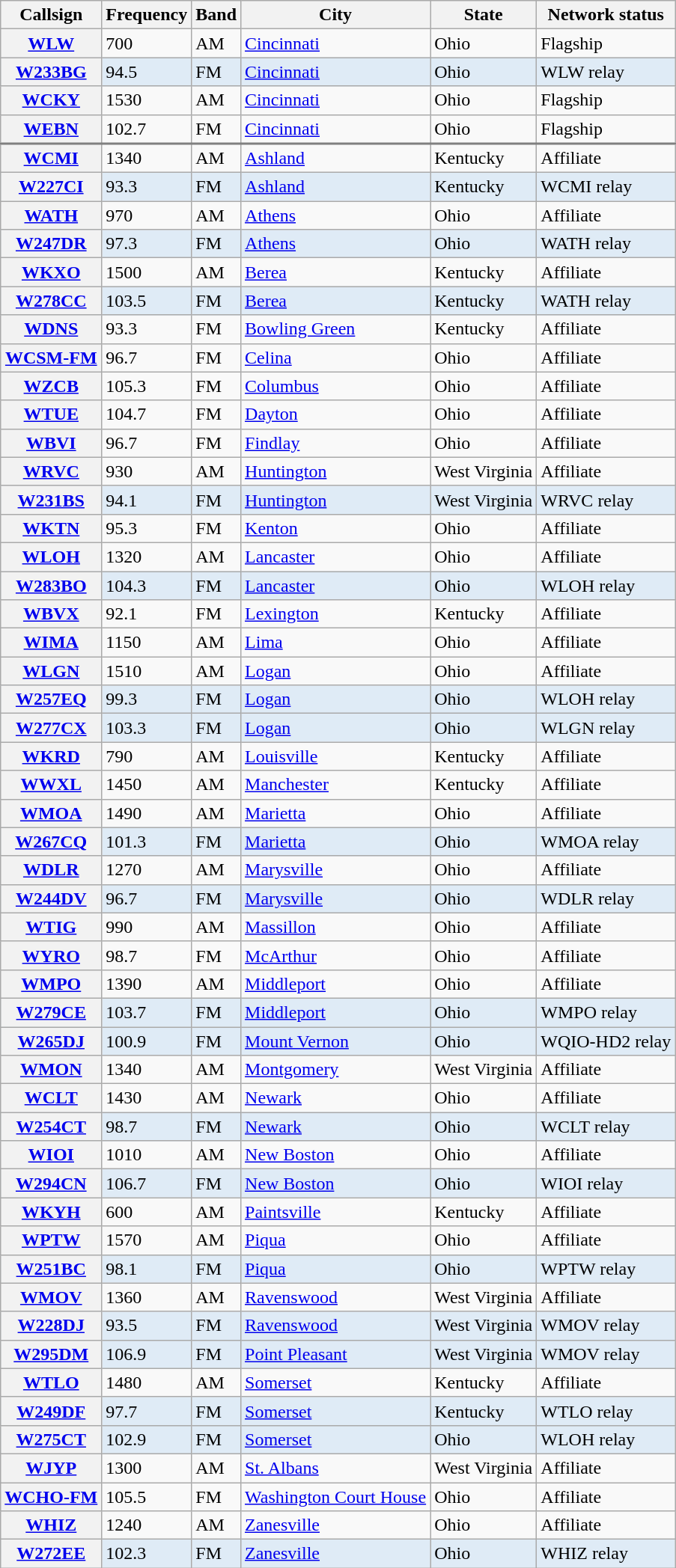<table class="wikitable sortable">
<tr>
<th scope = "col">Callsign</th>
<th scope = "col">Frequency</th>
<th scope = "col">Band</th>
<th scope = "col">City</th>
<th scope = "col">State</th>
<th scope = "col">Network status</th>
</tr>
<tr>
<th scope = "row"><a href='#'>WLW</a></th>
<td>700</td>
<td>AM</td>
<td><a href='#'>Cincinnati</a></td>
<td>Ohio</td>
<td>Flagship</td>
</tr>
<tr style="background-color:#DFEBF6;">
<th scope = "row"><a href='#'>W233BG</a></th>
<td>94.5</td>
<td>FM</td>
<td><a href='#'>Cincinnati</a></td>
<td>Ohio</td>
<td>WLW relay</td>
</tr>
<tr>
<th scope = "row"><a href='#'>WCKY</a></th>
<td>1530</td>
<td>AM</td>
<td><a href='#'>Cincinnati</a></td>
<td>Ohio</td>
<td>Flagship</td>
</tr>
<tr style="border-bottom: 2px solid grey">
<th scope = "row"><a href='#'>WEBN</a></th>
<td>102.7</td>
<td>FM</td>
<td><a href='#'>Cincinnati</a></td>
<td>Ohio</td>
<td>Flagship</td>
</tr>
<tr>
<th scope = "row"><a href='#'>WCMI</a></th>
<td>1340</td>
<td>AM</td>
<td><a href='#'>Ashland</a></td>
<td>Kentucky</td>
<td>Affiliate</td>
</tr>
<tr style="background-color:#DFEBF6;">
<th scope = "row"><a href='#'>W227CI</a></th>
<td>93.3</td>
<td>FM</td>
<td><a href='#'>Ashland</a></td>
<td>Kentucky</td>
<td>WCMI relay</td>
</tr>
<tr>
<th scope = "row"><a href='#'>WATH</a></th>
<td>970</td>
<td>AM</td>
<td><a href='#'>Athens</a></td>
<td>Ohio</td>
<td>Affiliate</td>
</tr>
<tr style="background-color:#DFEBF6;">
<th scope = "row"><a href='#'>W247DR</a></th>
<td>97.3</td>
<td>FM</td>
<td><a href='#'>Athens</a></td>
<td>Ohio</td>
<td>WATH relay</td>
</tr>
<tr>
<th scope = "row"><a href='#'>WKXO</a></th>
<td>1500</td>
<td>AM</td>
<td><a href='#'>Berea</a></td>
<td>Kentucky</td>
<td>Affiliate</td>
</tr>
<tr style="background-color:#DFEBF6;">
<th scope = "row"><a href='#'>W278CC</a></th>
<td>103.5</td>
<td>FM</td>
<td><a href='#'>Berea</a></td>
<td>Kentucky</td>
<td>WATH relay</td>
</tr>
<tr>
<th scope = "row"><a href='#'>WDNS</a></th>
<td>93.3</td>
<td>FM</td>
<td><a href='#'>Bowling Green</a></td>
<td>Kentucky</td>
<td>Affiliate</td>
</tr>
<tr>
<th scope = "row"><a href='#'>WCSM-FM</a></th>
<td>96.7</td>
<td>FM</td>
<td><a href='#'>Celina</a></td>
<td>Ohio</td>
<td>Affiliate</td>
</tr>
<tr>
<th scope = "row"><a href='#'>WZCB</a></th>
<td>105.3</td>
<td>FM</td>
<td><a href='#'>Columbus</a></td>
<td>Ohio</td>
<td>Affiliate</td>
</tr>
<tr>
<th scope = "row"><a href='#'>WTUE</a></th>
<td>104.7</td>
<td>FM</td>
<td><a href='#'>Dayton</a></td>
<td>Ohio</td>
<td>Affiliate</td>
</tr>
<tr>
<th scope = "row"><a href='#'>WBVI</a></th>
<td>96.7</td>
<td>FM</td>
<td><a href='#'>Findlay</a></td>
<td>Ohio</td>
<td>Affiliate</td>
</tr>
<tr>
<th scope = "row"><a href='#'>WRVC</a></th>
<td>930</td>
<td>AM</td>
<td><a href='#'>Huntington</a></td>
<td>West Virginia</td>
<td>Affiliate</td>
</tr>
<tr style="background-color:#DFEBF6;">
<th scope = "row"><a href='#'>W231BS</a></th>
<td>94.1</td>
<td>FM</td>
<td><a href='#'>Huntington</a></td>
<td>West Virginia</td>
<td>WRVC relay</td>
</tr>
<tr>
<th scope = "row"><a href='#'>WKTN</a></th>
<td>95.3</td>
<td>FM</td>
<td><a href='#'>Kenton</a></td>
<td>Ohio</td>
<td>Affiliate</td>
</tr>
<tr>
<th scope = "row"><a href='#'>WLOH</a></th>
<td>1320</td>
<td>AM</td>
<td><a href='#'>Lancaster</a></td>
<td>Ohio</td>
<td>Affiliate</td>
</tr>
<tr style="background-color:#DFEBF6;">
<th scope = "row"><a href='#'>W283BO</a></th>
<td>104.3</td>
<td>FM</td>
<td><a href='#'>Lancaster</a></td>
<td>Ohio</td>
<td>WLOH relay</td>
</tr>
<tr>
<th scope = "row"><a href='#'>WBVX</a></th>
<td>92.1</td>
<td>FM</td>
<td><a href='#'>Lexington</a></td>
<td>Kentucky</td>
<td>Affiliate</td>
</tr>
<tr>
<th scope = "row"><a href='#'>WIMA</a></th>
<td>1150</td>
<td>AM</td>
<td><a href='#'>Lima</a></td>
<td>Ohio</td>
<td>Affiliate</td>
</tr>
<tr>
<th scope = "row"><a href='#'>WLGN</a></th>
<td>1510</td>
<td>AM</td>
<td><a href='#'>Logan</a></td>
<td>Ohio</td>
<td>Affiliate</td>
</tr>
<tr style="background-color:#DFEBF6;">
<th scope = "row"><a href='#'>W257EQ</a></th>
<td>99.3</td>
<td>FM</td>
<td><a href='#'>Logan</a></td>
<td>Ohio</td>
<td>WLOH relay</td>
</tr>
<tr style="background-color:#DFEBF6;">
<th scope = "row"><a href='#'>W277CX</a></th>
<td>103.3</td>
<td>FM</td>
<td><a href='#'>Logan</a></td>
<td>Ohio</td>
<td>WLGN relay</td>
</tr>
<tr>
<th scope = "row"><a href='#'>WKRD</a></th>
<td>790</td>
<td>AM</td>
<td><a href='#'>Louisville</a></td>
<td>Kentucky</td>
<td>Affiliate<br></td>
</tr>
<tr>
<th scope = "row"><a href='#'>WWXL</a></th>
<td>1450</td>
<td>AM</td>
<td><a href='#'>Manchester</a></td>
<td>Kentucky</td>
<td>Affiliate</td>
</tr>
<tr>
<th scope = "row"><a href='#'>WMOA</a></th>
<td>1490</td>
<td>AM</td>
<td><a href='#'>Marietta</a></td>
<td>Ohio</td>
<td>Affiliate</td>
</tr>
<tr style="background-color:#DFEBF6;">
<th scope = "row"><a href='#'>W267CQ</a></th>
<td>101.3</td>
<td>FM</td>
<td><a href='#'>Marietta</a></td>
<td>Ohio</td>
<td>WMOA relay</td>
</tr>
<tr>
<th scope = "row"><a href='#'>WDLR</a></th>
<td>1270</td>
<td>AM</td>
<td><a href='#'>Marysville</a></td>
<td>Ohio</td>
<td>Affiliate</td>
</tr>
<tr style="background-color:#DFEBF6;">
<th scope = "row"><a href='#'>W244DV</a></th>
<td>96.7</td>
<td>FM</td>
<td><a href='#'>Marysville</a></td>
<td>Ohio</td>
<td>WDLR relay</td>
</tr>
<tr>
<th scope = "row"><a href='#'>WTIG</a></th>
<td>990</td>
<td>AM</td>
<td><a href='#'>Massillon</a></td>
<td>Ohio</td>
<td>Affiliate<br></td>
</tr>
<tr>
<th scope = "row"><a href='#'>WYRO</a></th>
<td>98.7</td>
<td>FM</td>
<td><a href='#'>McArthur</a></td>
<td>Ohio</td>
<td>Affiliate</td>
</tr>
<tr>
<th scope = "row"><a href='#'>WMPO</a></th>
<td>1390</td>
<td>AM</td>
<td><a href='#'>Middleport</a></td>
<td>Ohio</td>
<td>Affiliate</td>
</tr>
<tr style="background-color:#DFEBF6;">
<th scope = "row"><a href='#'>W279CE</a></th>
<td>103.7</td>
<td>FM</td>
<td><a href='#'>Middleport</a></td>
<td>Ohio</td>
<td>WMPO relay</td>
</tr>
<tr style="background-color:#DFEBF6;">
<th scope = "row"><a href='#'>W265DJ</a></th>
<td>100.9</td>
<td>FM</td>
<td><a href='#'>Mount Vernon</a></td>
<td>Ohio</td>
<td>WQIO-HD2 relay</td>
</tr>
<tr>
<th scope = "row"><a href='#'>WMON</a></th>
<td>1340</td>
<td>AM</td>
<td><a href='#'>Montgomery</a></td>
<td>West Virginia</td>
<td>Affiliate<br></td>
</tr>
<tr>
<th scope = "row"><a href='#'>WCLT</a></th>
<td>1430</td>
<td>AM</td>
<td><a href='#'>Newark</a></td>
<td>Ohio</td>
<td>Affiliate</td>
</tr>
<tr style="background-color:#DFEBF6;">
<th scope = "row"><a href='#'>W254CT</a></th>
<td>98.7</td>
<td>FM</td>
<td><a href='#'>Newark</a></td>
<td>Ohio</td>
<td>WCLT relay</td>
</tr>
<tr>
<th scope = "row"><a href='#'>WIOI</a></th>
<td>1010</td>
<td>AM</td>
<td><a href='#'>New Boston</a></td>
<td>Ohio</td>
<td>Affiliate</td>
</tr>
<tr style="background-color:#DFEBF6;">
<th scope = "row"><a href='#'>W294CN</a></th>
<td>106.7</td>
<td>FM</td>
<td><a href='#'>New Boston</a></td>
<td>Ohio</td>
<td>WIOI relay</td>
</tr>
<tr>
<th scope = "row"><a href='#'>WKYH</a></th>
<td>600</td>
<td>AM</td>
<td><a href='#'>Paintsville</a></td>
<td>Kentucky</td>
<td>Affiliate<br></td>
</tr>
<tr>
<th scope = "row"><a href='#'>WPTW</a></th>
<td>1570</td>
<td>AM</td>
<td><a href='#'>Piqua</a></td>
<td>Ohio</td>
<td>Affiliate</td>
</tr>
<tr style="background-color:#DFEBF6;">
<th scope = "row"><a href='#'>W251BC</a></th>
<td>98.1</td>
<td>FM</td>
<td><a href='#'>Piqua</a></td>
<td>Ohio</td>
<td>WPTW relay</td>
</tr>
<tr>
<th scope = "row"><a href='#'>WMOV</a></th>
<td>1360</td>
<td>AM</td>
<td><a href='#'>Ravenswood</a></td>
<td>West Virginia</td>
<td>Affiliate</td>
</tr>
<tr style="background-color:#DFEBF6;">
<th scope = "row"><a href='#'>W228DJ</a></th>
<td>93.5</td>
<td>FM</td>
<td><a href='#'>Ravenswood</a></td>
<td>West Virginia</td>
<td>WMOV relay</td>
</tr>
<tr style="background-color:#DFEBF6;">
<th scope = "row"><a href='#'>W295DM</a></th>
<td>106.9</td>
<td>FM</td>
<td><a href='#'>Point Pleasant</a></td>
<td>West Virginia</td>
<td>WMOV relay</td>
</tr>
<tr>
<th scope = "row"><a href='#'>WTLO</a></th>
<td>1480</td>
<td>AM</td>
<td><a href='#'>Somerset</a></td>
<td>Kentucky</td>
<td>Affiliate</td>
</tr>
<tr style="background-color:#DFEBF6;">
<th scope = "row"><a href='#'>W249DF</a></th>
<td>97.7</td>
<td>FM</td>
<td><a href='#'>Somerset</a></td>
<td>Kentucky</td>
<td>WTLO relay</td>
</tr>
<tr style="background-color:#DFEBF6;">
<th scope = "row"><a href='#'>W275CT</a></th>
<td>102.9</td>
<td>FM</td>
<td><a href='#'>Somerset</a></td>
<td>Ohio</td>
<td>WLOH relay</td>
</tr>
<tr>
<th scope = "row"><a href='#'>WJYP</a></th>
<td>1300</td>
<td>AM</td>
<td><a href='#'>St. Albans</a></td>
<td>West Virginia</td>
<td>Affiliate<br></td>
</tr>
<tr>
<th scope = "row"><a href='#'>WCHO-FM</a></th>
<td>105.5</td>
<td>FM</td>
<td><a href='#'>Washington Court House</a></td>
<td>Ohio</td>
<td>Affiliate</td>
</tr>
<tr>
<th scope = "row"><a href='#'>WHIZ</a></th>
<td>1240</td>
<td>AM</td>
<td><a href='#'>Zanesville</a></td>
<td>Ohio</td>
<td>Affiliate</td>
</tr>
<tr style="background-color:#DFEBF6;">
<th scope = "row"><a href='#'>W272EE</a></th>
<td>102.3</td>
<td>FM</td>
<td><a href='#'>Zanesville</a></td>
<td>Ohio</td>
<td>WHIZ relay</td>
</tr>
</table>
